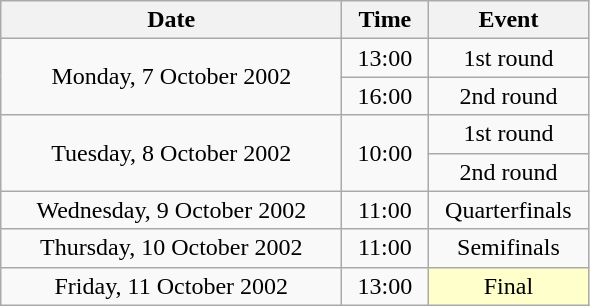<table class = "wikitable" style="text-align:center;">
<tr>
<th width=220>Date</th>
<th width=50>Time</th>
<th width=100>Event</th>
</tr>
<tr>
<td rowspan=2>Monday, 7 October 2002</td>
<td>13:00</td>
<td>1st round</td>
</tr>
<tr>
<td>16:00</td>
<td>2nd round</td>
</tr>
<tr>
<td rowspan=2>Tuesday, 8 October 2002</td>
<td rowspan=2>10:00</td>
<td>1st round</td>
</tr>
<tr>
<td>2nd round</td>
</tr>
<tr>
<td>Wednesday, 9 October 2002</td>
<td>11:00</td>
<td>Quarterfinals</td>
</tr>
<tr>
<td>Thursday, 10 October 2002</td>
<td>11:00</td>
<td>Semifinals</td>
</tr>
<tr>
<td>Friday, 11 October 2002</td>
<td>13:00</td>
<td bgcolor=ffffcc>Final</td>
</tr>
</table>
